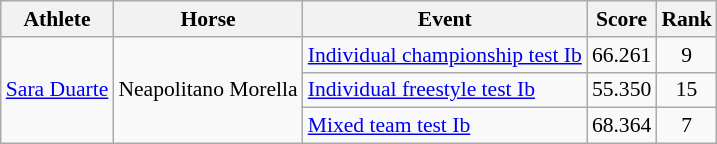<table class=wikitable style="font-size:90%; white-space:nowrap;">
<tr>
<th>Athlete</th>
<th>Horse</th>
<th>Event</th>
<th>Score</th>
<th>Rank</th>
</tr>
<tr>
<td rowspan=3><a href='#'>Sara Duarte</a></td>
<td rowspan=3>Neapolitano Morella</td>
<td><a href='#'>Individual championship test Ib</a></td>
<td align=center>66.261</td>
<td align=center>9</td>
</tr>
<tr>
<td><a href='#'>Individual freestyle test Ib</a></td>
<td align=center>55.350</td>
<td align=center>15</td>
</tr>
<tr>
<td><a href='#'>Mixed team test Ib</a></td>
<td align=center>68.364</td>
<td align=center>7</td>
</tr>
</table>
